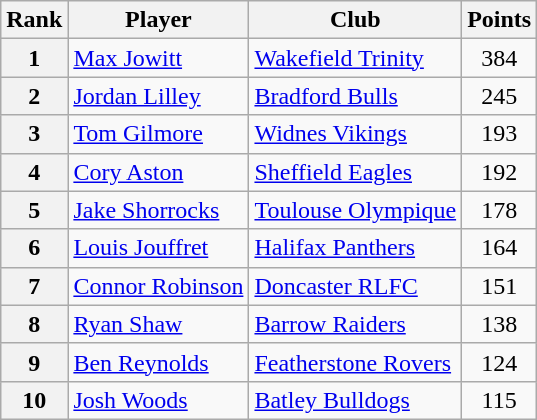<table class="wikitable" style="text-align:center">
<tr>
<th>Rank</th>
<th>Player</th>
<th>Club</th>
<th>Points</th>
</tr>
<tr>
<th>1</th>
<td style="text-align:left"> <a href='#'>Max Jowitt</a></td>
<td style="text-align:left"> <a href='#'>Wakefield Trinity</a></td>
<td>384</td>
</tr>
<tr>
<th>2</th>
<td style="text-align:left"> <a href='#'>Jordan Lilley</a></td>
<td style="text-align:left"> <a href='#'>Bradford Bulls</a></td>
<td>245</td>
</tr>
<tr>
<th>3</th>
<td style="text-align:left"> <a href='#'>Tom Gilmore</a></td>
<td style="text-align:left"> <a href='#'>Widnes Vikings</a></td>
<td>193</td>
</tr>
<tr>
<th>4</th>
<td style="text-align:left"> <a href='#'>Cory Aston</a></td>
<td style="text-align:left"> <a href='#'>Sheffield Eagles</a></td>
<td>192</td>
</tr>
<tr>
<th>5</th>
<td style="text-align:left"> <a href='#'>Jake Shorrocks</a></td>
<td style="text-align:left"> <a href='#'>Toulouse Olympique</a></td>
<td>178</td>
</tr>
<tr>
<th>6</th>
<td style="text-align:left"> <a href='#'>Louis Jouffret</a></td>
<td style="text-align:left"> <a href='#'>Halifax Panthers</a></td>
<td>164</td>
</tr>
<tr>
<th>7</th>
<td style="text-align:left"> <a href='#'>Connor Robinson</a></td>
<td style="text-align:left"> <a href='#'>Doncaster RLFC</a></td>
<td>151</td>
</tr>
<tr>
<th>8</th>
<td style="text-align:left"> <a href='#'>Ryan Shaw</a></td>
<td style="text-align:left"> <a href='#'>Barrow Raiders</a></td>
<td>138</td>
</tr>
<tr>
<th>9</th>
<td style="text-align:left"> <a href='#'>Ben Reynolds</a></td>
<td style="text-align:left"> <a href='#'>Featherstone Rovers</a></td>
<td>124</td>
</tr>
<tr>
<th>10</th>
<td style="text-align:left"> <a href='#'>Josh Woods</a></td>
<td style="text-align:left"> <a href='#'>Batley Bulldogs</a></td>
<td>115</td>
</tr>
</table>
